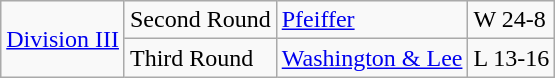<table class="wikitable">
<tr>
<td rowspan="2"><a href='#'>Division III</a></td>
<td>Second Round</td>
<td><a href='#'>Pfeiffer</a></td>
<td>W 24-8</td>
</tr>
<tr>
<td>Third Round</td>
<td><a href='#'>Washington & Lee</a></td>
<td>L 13-16</td>
</tr>
</table>
